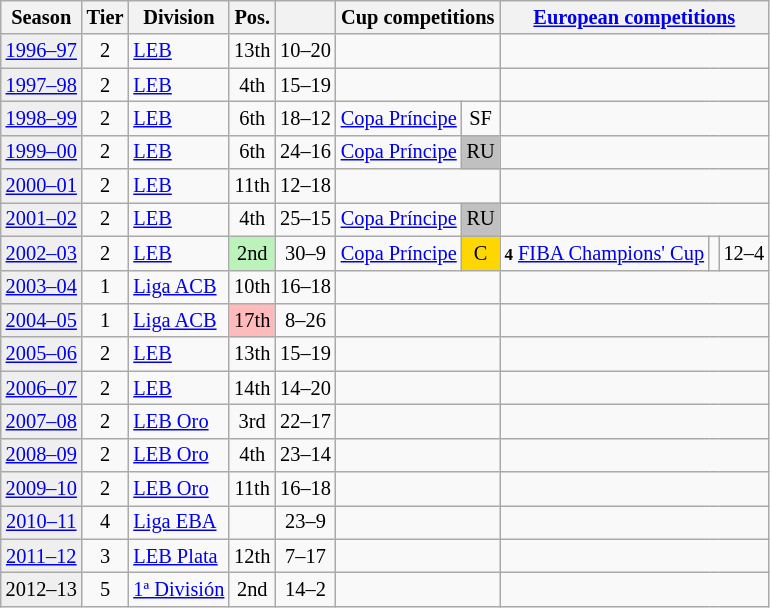<table class="wikitable" style="font-size:85%; text-align:center">
<tr>
<th>Season</th>
<th>Tier</th>
<th>Division</th>
<th>Pos.</th>
<th></th>
<th colspan=2>Cup competitions</th>
<th colspan=3><a href='#'>European competitions</a></th>
</tr>
<tr>
<td bgcolor=#efefef><a href='#'>1996–97</a></td>
<td>2</td>
<td align=left><a href='#'>LEB</a></td>
<td>13th</td>
<td>10–20</td>
<td colspan=2></td>
<td colspan=3></td>
</tr>
<tr>
<td bgcolor=#efefef><a href='#'>1997–98</a></td>
<td>2</td>
<td align=left><a href='#'>LEB</a></td>
<td>4th</td>
<td>15–19</td>
<td colspan=2></td>
<td colspan=3></td>
</tr>
<tr>
<td bgcolor=#efefef><a href='#'>1998–99</a></td>
<td>2</td>
<td align=left><a href='#'>LEB</a></td>
<td>6th</td>
<td>18–12</td>
<td align=left><a href='#'>Copa Príncipe</a></td>
<td>SF</td>
<td colspan=3></td>
</tr>
<tr>
<td bgcolor=#efefef><a href='#'>1999–00</a></td>
<td>2</td>
<td align=left><a href='#'>LEB</a></td>
<td>6th</td>
<td>24–16</td>
<td align=left><a href='#'>Copa Príncipe</a></td>
<td bgcolor=silver>RU</td>
<td colspan=3></td>
</tr>
<tr>
<td bgcolor=#efefef><a href='#'>2000–01</a></td>
<td>2</td>
<td align=left><a href='#'>LEB</a></td>
<td>11th</td>
<td>12–18</td>
<td colspan=2></td>
<td colspan=3></td>
</tr>
<tr>
<td bgcolor=#efefef><a href='#'>2001–02</a></td>
<td>2</td>
<td align=left><a href='#'>LEB</a></td>
<td>4th</td>
<td>25–15</td>
<td align=left><a href='#'>Copa Príncipe</a></td>
<td bgcolor=silver>RU</td>
<td colspan=3></td>
</tr>
<tr>
<td bgcolor=#efefef><a href='#'>2002–03</a></td>
<td>2</td>
<td align=left><a href='#'>LEB</a></td>
<td bgcolor=#BBF3BB>2nd</td>
<td>30–9</td>
<td align=left><a href='#'>Copa Príncipe</a></td>
<td bgcolor=gold>C</td>
<td align=left><small><strong>4</strong></small> <a href='#'>FIBA Champions' Cup</a></td>
<td></td>
<td>12–4</td>
</tr>
<tr>
<td bgcolor=#efefef><a href='#'>2003–04</a></td>
<td>1</td>
<td align=left><a href='#'>Liga ACB</a></td>
<td>10th</td>
<td>16–18</td>
<td colspan=2></td>
<td colspan=3></td>
</tr>
<tr>
<td bgcolor=#efefef><a href='#'>2004–05</a></td>
<td>1</td>
<td align=left><a href='#'>Liga ACB</a></td>
<td bgcolor=#FFBBBB>17th</td>
<td>8–26</td>
<td colspan=2></td>
<td colspan=3></td>
</tr>
<tr>
<td bgcolor=#efefef><a href='#'>2005–06</a></td>
<td>2</td>
<td align=left><a href='#'>LEB</a></td>
<td>13th</td>
<td>15–19</td>
<td colspan=2></td>
<td colspan=3></td>
</tr>
<tr>
<td bgcolor=#efefef><a href='#'>2006–07</a></td>
<td>2</td>
<td align=left><a href='#'>LEB</a></td>
<td>14th</td>
<td>14–20</td>
<td colspan=2></td>
<td colspan=3></td>
</tr>
<tr>
<td bgcolor=#efefef><a href='#'>2007–08</a></td>
<td>2</td>
<td align=left><a href='#'>LEB Oro</a></td>
<td>3rd</td>
<td>22–17</td>
<td colspan=2></td>
<td colspan=3></td>
</tr>
<tr>
<td bgcolor=#efefef><a href='#'>2008–09</a></td>
<td>2</td>
<td align=left><a href='#'>LEB Oro</a></td>
<td>4th</td>
<td>23–14</td>
<td colspan=2></td>
<td colspan=3></td>
</tr>
<tr>
<td bgcolor=#efefef><a href='#'>2009–10</a></td>
<td>2</td>
<td align=left><a href='#'>LEB Oro</a></td>
<td>11th</td>
<td>16–18</td>
<td colspan=2></td>
<td colspan=3></td>
</tr>
<tr>
<td bgcolor=#efefef><a href='#'>2010–11</a></td>
<td>4</td>
<td align=left><a href='#'>Liga EBA</a></td>
<td></td>
<td>23–9</td>
<td colspan=2></td>
<td colspan=3></td>
</tr>
<tr>
<td bgcolor=#efefef><a href='#'>2011–12</a></td>
<td>3</td>
<td align=left><a href='#'>LEB Plata</a></td>
<td>12th</td>
<td>7–17</td>
<td colspan=2></td>
<td colspan=3></td>
</tr>
<tr>
<td bgcolor=#efefef>2012–13</td>
<td>5</td>
<td align=left><a href='#'>1ª División</a></td>
<td>2nd</td>
<td>14–2</td>
<td colspan=2></td>
<td colspan=3></td>
</tr>
</table>
